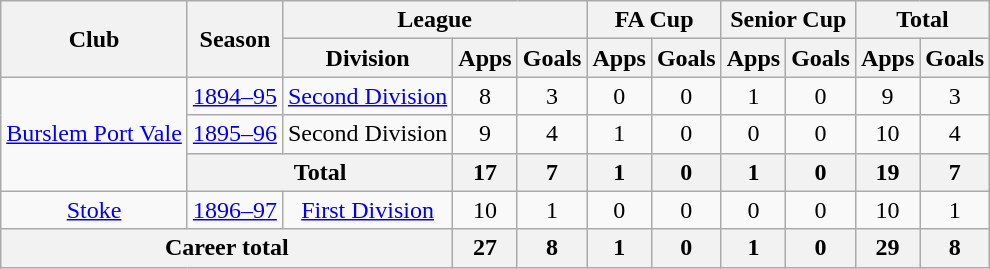<table class="wikitable" style="text-align: center;">
<tr>
<th rowspan="2">Club</th>
<th rowspan="2">Season</th>
<th colspan="3">League</th>
<th colspan="2">FA Cup</th>
<th colspan="2">Senior Cup</th>
<th colspan="2">Total</th>
</tr>
<tr>
<th>Division</th>
<th>Apps</th>
<th>Goals</th>
<th>Apps</th>
<th>Goals</th>
<th>Apps</th>
<th>Goals</th>
<th>Apps</th>
<th>Goals</th>
</tr>
<tr>
<td rowspan="3"><a href='#'>Burslem Port Vale</a></td>
<td><a href='#'>1894–95</a></td>
<td><a href='#'>Second Division</a></td>
<td>8</td>
<td>3</td>
<td>0</td>
<td>0</td>
<td>1</td>
<td>0</td>
<td>9</td>
<td>3</td>
</tr>
<tr>
<td><a href='#'>1895–96</a></td>
<td>Second Division</td>
<td>9</td>
<td>4</td>
<td>1</td>
<td>0</td>
<td>0</td>
<td>0</td>
<td>10</td>
<td>4</td>
</tr>
<tr>
<th colspan="2">Total</th>
<th>17</th>
<th>7</th>
<th>1</th>
<th>0</th>
<th>1</th>
<th>0</th>
<th>19</th>
<th>7</th>
</tr>
<tr>
<td><a href='#'>Stoke</a></td>
<td><a href='#'>1896–97</a></td>
<td><a href='#'>First Division</a></td>
<td>10</td>
<td>1</td>
<td>0</td>
<td>0</td>
<td>0</td>
<td>0</td>
<td>10</td>
<td>1</td>
</tr>
<tr>
<th colspan="3">Career total</th>
<th>27</th>
<th>8</th>
<th>1</th>
<th>0</th>
<th>1</th>
<th>0</th>
<th>29</th>
<th>8</th>
</tr>
</table>
